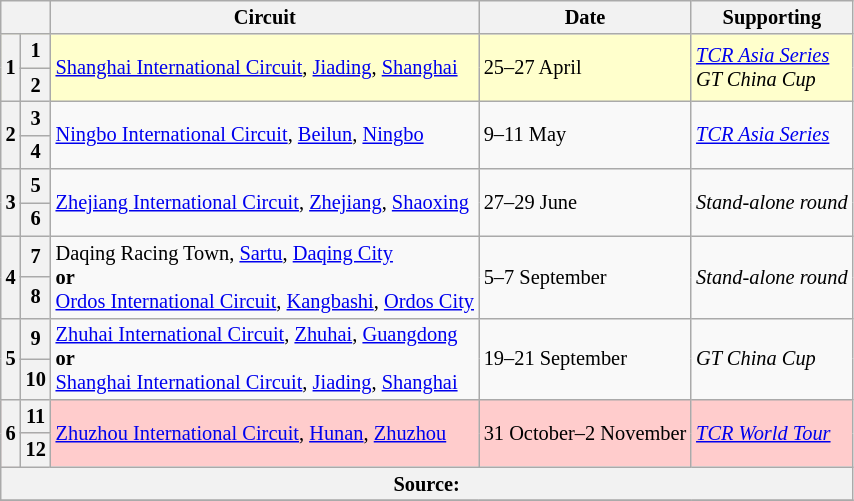<table class="wikitable" style="font-size: 85%;">
<tr>
<th colspan="2"></th>
<th>Circuit</th>
<th>Date</th>
<th>Supporting</th>
</tr>
<tr style="background:#ffffcc;">
<th rowspan="2">1</th>
<th>1</th>
<td rowspan="2"> <a href='#'>Shanghai International Circuit</a>, <a href='#'>Jiading</a>, <a href='#'>Shanghai</a></td>
<td rowspan="2">25–27 April</td>
<td rowspan="2"><em><a href='#'>TCR Asia Series</a><br>GT China Cup</em></td>
</tr>
<tr>
<th>2</th>
</tr>
<tr>
<th rowspan="2">2</th>
<th>3</th>
<td rowspan="2"> <a href='#'>Ningbo International Circuit</a>, <a href='#'>Beilun</a>, <a href='#'>Ningbo</a></td>
<td rowspan="2">9–11 May</td>
<td rowspan="2"><em><a href='#'>TCR Asia Series</a></em></td>
</tr>
<tr>
<th>4</th>
</tr>
<tr>
<th rowspan="2">3</th>
<th>5</th>
<td rowspan="2"> <a href='#'>Zhejiang International Circuit</a>, <a href='#'>Zhejiang</a>, <a href='#'>Shaoxing</a></td>
<td rowspan="2">27–29 June</td>
<td rowspan="2"><em>Stand-alone round</em></td>
</tr>
<tr>
<th>6</th>
</tr>
<tr>
<th rowspan="2">4</th>
<th>7</th>
<td rowspan="2"> Daqing Racing Town, <a href='#'>Sartu</a>, <a href='#'>Daqing City</a> <br> <strong>or</strong> <br>  <a href='#'>Ordos International Circuit</a>, <a href='#'>Kangbashi</a>, <a href='#'>Ordos City</a></td>
<td rowspan="2">5–7 September</td>
<td rowspan="2"><em>Stand-alone round</em></td>
</tr>
<tr>
<th>8</th>
</tr>
<tr>
<th rowspan="2">5</th>
<th>9</th>
<td rowspan="2"> <a href='#'>Zhuhai International Circuit</a>, <a href='#'>Zhuhai</a>, <a href='#'>Guangdong</a> <br> <strong>or</strong> <br>  <a href='#'>Shanghai International Circuit</a>, <a href='#'>Jiading</a>, <a href='#'>Shanghai</a></td>
<td rowspan="2">19–21 September</td>
<td rowspan="2"><em>GT China Cup</em></td>
</tr>
<tr>
<th>10</th>
</tr>
<tr style="background:#ffcccc;">
<th rowspan="2">6</th>
<th>11</th>
<td rowspan="2"> <a href='#'>Zhuzhou International Circuit</a>, <a href='#'>Hunan</a>, <a href='#'>Zhuzhou</a></td>
<td rowspan="2">31 October–2 November</td>
<td rowspan="2"><em><a href='#'>TCR World Tour</a></em></td>
</tr>
<tr>
<th>12</th>
</tr>
<tr>
<th colspan="5">Source:</th>
</tr>
<tr>
</tr>
</table>
